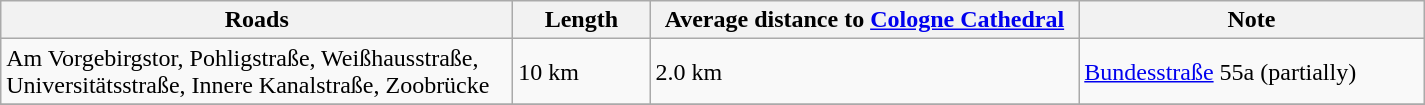<table class="wikitable" width=950>
<tr>
<th width="300px">Roads</th>
<th width="75px">Length</th>
<th width="250px">Average distance to <a href='#'>Cologne Cathedral</a></th>
<th width="200px">Note</th>
</tr>
<tr>
<td>Am Vorgebirgstor, Pohligstraße, Weißhausstraße, Universitätsstraße, Innere Kanalstraße, Zoobrücke</td>
<td>10 km</td>
<td>2.0 km</td>
<td> <a href='#'>Bundesstraße</a> 55a (partially)</td>
</tr>
<tr>
</tr>
</table>
